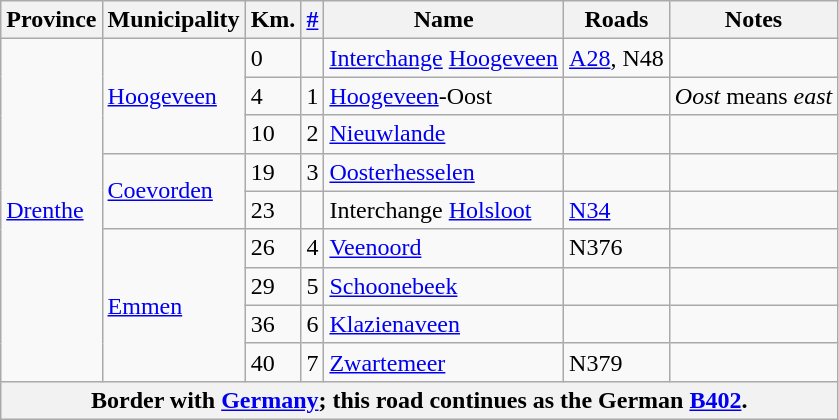<table class=wikitable>
<tr>
<th>Province</th>
<th>Municipality</th>
<th>Km.</th>
<th><a href='#'>#</a></th>
<th>Name</th>
<th>Roads</th>
<th>Notes</th>
</tr>
<tr>
<td rowspan=9><a href='#'>Drenthe</a></td>
<td rowspan=3><a href='#'>Hoogeveen</a></td>
<td>0</td>
<td></td>
<td><a href='#'>Interchange</a> <a href='#'>Hoogeveen</a></td>
<td><a href='#'>A28</a>, N48</td>
<td></td>
</tr>
<tr>
<td>4</td>
<td> 1</td>
<td><a href='#'>Hoogeveen</a>-Oost</td>
<td></td>
<td><em>Oost</em> means <em>east</em></td>
</tr>
<tr>
<td>10</td>
<td> 2</td>
<td><a href='#'>Nieuwlande</a></td>
<td></td>
<td></td>
</tr>
<tr>
<td rowspan=2><a href='#'>Coevorden</a></td>
<td>19</td>
<td> 3</td>
<td><a href='#'>Oosterhesselen</a></td>
<td></td>
<td></td>
</tr>
<tr>
<td>23</td>
<td></td>
<td>Interchange <a href='#'>Holsloot</a></td>
<td><a href='#'>N34</a></td>
<td></td>
</tr>
<tr>
<td rowspan=4><a href='#'>Emmen</a></td>
<td>26</td>
<td> 4</td>
<td><a href='#'>Veenoord</a></td>
<td>N376</td>
<td></td>
</tr>
<tr>
<td>29</td>
<td> 5</td>
<td><a href='#'>Schoonebeek</a></td>
<td></td>
<td></td>
</tr>
<tr>
<td>36</td>
<td> 6</td>
<td><a href='#'>Klazienaveen</a></td>
<td></td>
<td></td>
</tr>
<tr>
<td>40</td>
<td> 7</td>
<td><a href='#'>Zwartemeer</a></td>
<td>N379</td>
<td></td>
</tr>
<tr>
<th colspan=7> Border with <a href='#'>Germany</a>; this road continues as the German <a href='#'>B402</a>.</th>
</tr>
</table>
